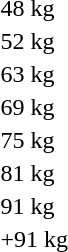<table>
<tr>
<td rowspan=2>48 kg<br></td>
<td rowspan=2></td>
<td rowspan=2></td>
<td></td>
</tr>
<tr>
<td></td>
</tr>
<tr>
<td rowspan=2>52 kg<br></td>
<td rowspan=2></td>
<td rowspan=2></td>
<td></td>
</tr>
<tr>
<td></td>
</tr>
<tr>
<td rowspan=2>63 kg<br></td>
<td rowspan=2></td>
<td rowspan=2></td>
<td></td>
</tr>
<tr>
<td></td>
</tr>
<tr>
<td rowspan=2>69 kg<br></td>
<td rowspan=2></td>
<td rowspan=2></td>
<td></td>
</tr>
<tr>
<td></td>
</tr>
<tr>
<td rowspan=2>75 kg<br></td>
<td rowspan=2></td>
<td rowspan=2></td>
<td></td>
</tr>
<tr>
<td></td>
</tr>
<tr>
<td rowspan=2>81 kg<br></td>
</tr>
<tr>
<td></td>
<td></td>
<td></td>
</tr>
<tr>
<td rowspan=2>91 kg<br></td>
<td rowspan=2></td>
<td rowspan=2></td>
<td></td>
</tr>
<tr>
<td></td>
</tr>
<tr>
<td rowspan=2>+91 kg<br></td>
<td rowspan=2></td>
<td rowspan=2></td>
<td></td>
</tr>
<tr>
<td></td>
</tr>
</table>
